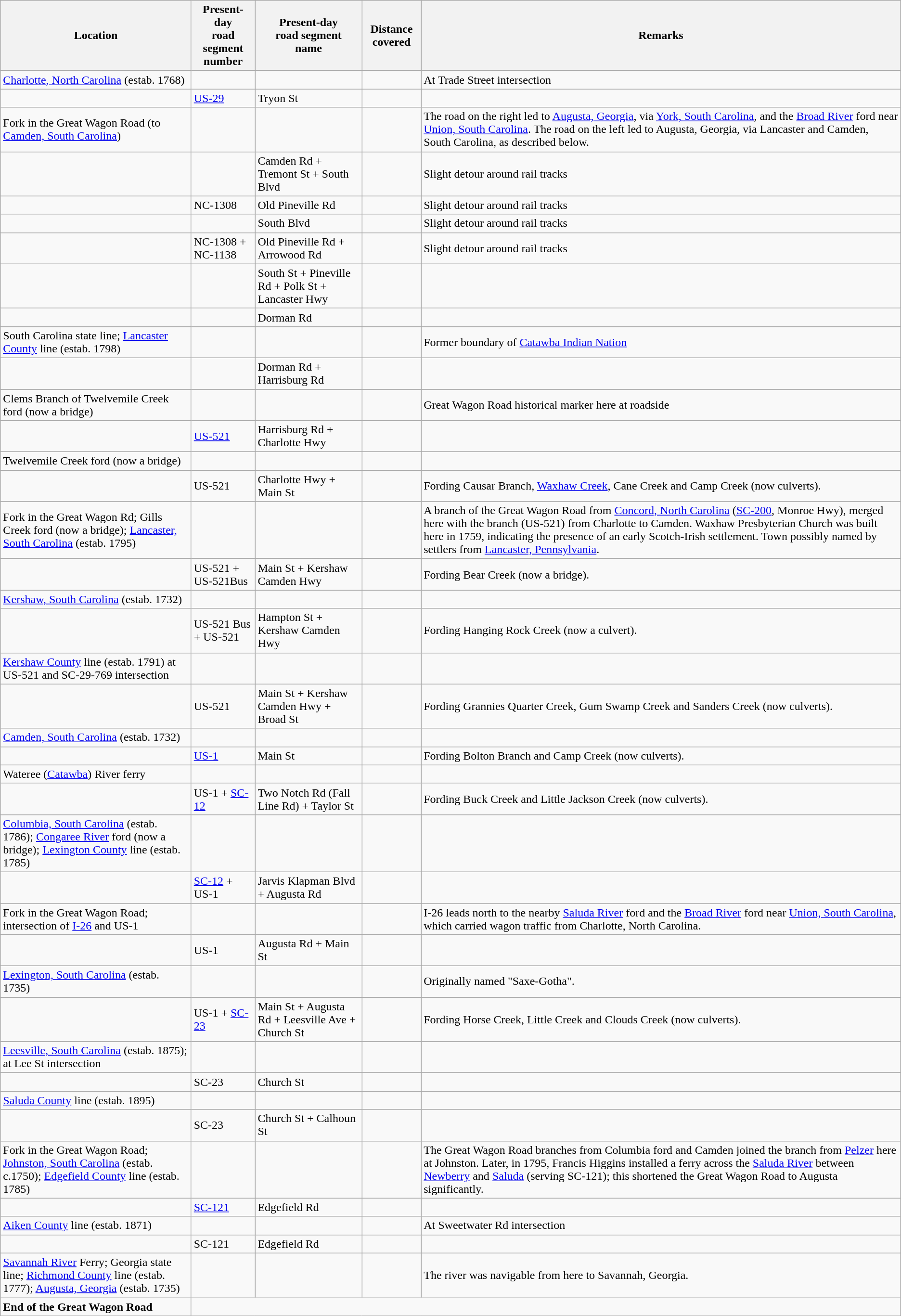<table class="wikitable">
<tr>
<th>Location</th>
<th>Present-day <br> road segment <br> number</th>
<th>Present-day <br> road segment <br> name</th>
<th>Distance covered</th>
<th>Remarks</th>
</tr>
<tr>
<td><a href='#'>Charlotte, North Carolina</a> (estab. 1768)</td>
<td></td>
<td></td>
<td></td>
<td>At Trade Street intersection</td>
</tr>
<tr>
<td></td>
<td><a href='#'>US-29</a></td>
<td>Tryon St</td>
<td align=center></td>
<td></td>
</tr>
<tr>
<td>Fork in the Great Wagon Road (to <a href='#'>Camden, South Carolina</a>)</td>
<td></td>
<td></td>
<td></td>
<td>The road on the right led to <a href='#'>Augusta, Georgia</a>, via <a href='#'>York, South Carolina</a>, and the <a href='#'>Broad River</a> ford near <a href='#'>Union, South Carolina</a>. The road on the left led to Augusta, Georgia, via Lancaster and Camden, South Carolina, as described below.</td>
</tr>
<tr>
<td></td>
<td></td>
<td>Camden Rd + Tremont St + South Blvd</td>
<td align=center></td>
<td>Slight detour around rail tracks</td>
</tr>
<tr>
<td></td>
<td>NC-1308</td>
<td>Old Pineville Rd</td>
<td align=center></td>
<td>Slight detour around rail tracks</td>
</tr>
<tr>
<td></td>
<td></td>
<td>South Blvd</td>
<td align=center></td>
<td>Slight detour around rail tracks</td>
</tr>
<tr>
<td></td>
<td>NC-1308 + NC-1138</td>
<td>Old Pineville Rd + Arrowood Rd</td>
<td align=center></td>
<td>Slight detour around rail tracks</td>
</tr>
<tr>
<td></td>
<td></td>
<td>South St + Pineville Rd + Polk St + Lancaster Hwy</td>
<td align=center></td>
<td></td>
</tr>
<tr>
<td></td>
<td></td>
<td>Dorman Rd</td>
<td align=center></td>
<td></td>
</tr>
<tr>
<td>South Carolina state line; <a href='#'>Lancaster County</a> line (estab. 1798)</td>
<td></td>
<td></td>
<td></td>
<td>Former boundary of <a href='#'>Catawba Indian Nation</a></td>
</tr>
<tr>
<td></td>
<td></td>
<td>Dorman Rd + Harrisburg Rd</td>
<td align=center></td>
<td></td>
</tr>
<tr>
<td>Clems Branch of Twelvemile Creek ford (now a bridge)</td>
<td></td>
<td></td>
<td></td>
<td>Great Wagon Road historical marker here at roadside</td>
</tr>
<tr>
<td></td>
<td><a href='#'>US-521</a></td>
<td>Harrisburg Rd + Charlotte Hwy</td>
<td align=center></td>
<td></td>
</tr>
<tr>
<td>Twelvemile Creek ford (now a bridge)</td>
<td></td>
<td></td>
<td></td>
<td></td>
</tr>
<tr>
<td></td>
<td>US-521</td>
<td>Charlotte Hwy + Main St</td>
<td align=center></td>
<td>Fording Causar Branch, <a href='#'>Waxhaw Creek</a>, Cane Creek and Camp Creek (now culverts).</td>
</tr>
<tr>
<td>Fork in the Great Wagon Rd; Gills Creek ford (now a bridge); <a href='#'>Lancaster, South Carolina</a> (estab. 1795)</td>
<td></td>
<td></td>
<td></td>
<td>A branch of the Great Wagon Road from <a href='#'>Concord, North Carolina</a> (<a href='#'>SC-200</a>, Monroe Hwy), merged here with the branch (US-521) from Charlotte to Camden. Waxhaw Presbyterian Church was built here in 1759, indicating the presence of an early Scotch-Irish settlement.  Town possibly named by settlers from <a href='#'>Lancaster, Pennsylvania</a>.</td>
</tr>
<tr>
<td></td>
<td>US-521 + US-521Bus</td>
<td>Main St + Kershaw Camden Hwy</td>
<td align=center></td>
<td>Fording Bear Creek (now a bridge).</td>
</tr>
<tr>
<td><a href='#'>Kershaw, South Carolina</a> (estab. 1732)</td>
<td></td>
<td></td>
<td></td>
<td></td>
</tr>
<tr>
<td></td>
<td>US-521 Bus + US-521</td>
<td>Hampton St + Kershaw Camden Hwy</td>
<td align=center></td>
<td>Fording Hanging Rock Creek (now a culvert).</td>
</tr>
<tr>
<td><a href='#'>Kershaw County</a> line (estab. 1791) at US-521 and SC-29-769 intersection</td>
<td></td>
<td></td>
<td></td>
<td></td>
</tr>
<tr>
<td></td>
<td>US-521</td>
<td>Main St + Kershaw Camden Hwy + Broad St</td>
<td align=center></td>
<td>Fording Grannies Quarter Creek, Gum Swamp Creek and Sanders Creek (now culverts).</td>
</tr>
<tr>
<td><a href='#'>Camden, South Carolina</a> (estab. 1732)</td>
<td></td>
<td></td>
<td></td>
<td></td>
</tr>
<tr>
<td></td>
<td><a href='#'>US-1</a></td>
<td>Main St</td>
<td align=center></td>
<td>Fording Bolton Branch and Camp Creek (now culverts).</td>
</tr>
<tr>
<td>Wateree (<a href='#'>Catawba</a>) River ferry</td>
<td></td>
<td></td>
<td></td>
<td></td>
</tr>
<tr>
<td></td>
<td>US-1 + <a href='#'>SC-12</a></td>
<td>Two Notch Rd (Fall Line Rd) + Taylor St</td>
<td align=center></td>
<td>Fording Buck Creek and Little Jackson Creek (now culverts).</td>
</tr>
<tr>
<td><a href='#'>Columbia, South Carolina</a> (estab. 1786); <a href='#'>Congaree River</a> ford (now a bridge); <a href='#'>Lexington County</a> line (estab. 1785)</td>
<td></td>
<td></td>
<td></td>
<td></td>
</tr>
<tr>
<td></td>
<td><a href='#'>SC-12</a> + US-1</td>
<td>Jarvis Klapman Blvd + Augusta Rd</td>
<td align=center></td>
<td></td>
</tr>
<tr>
<td>Fork in the Great Wagon Road; intersection of <a href='#'>I-26</a> and US-1</td>
<td></td>
<td></td>
<td></td>
<td>I-26 leads north to the nearby <a href='#'>Saluda River</a> ford and the <a href='#'>Broad River</a> ford near <a href='#'>Union, South Carolina</a>, which carried wagon traffic from Charlotte, North Carolina.</td>
</tr>
<tr>
<td></td>
<td>US-1</td>
<td>Augusta Rd + Main St</td>
<td align=center></td>
<td></td>
</tr>
<tr>
<td><a href='#'>Lexington, South Carolina</a> (estab. 1735)</td>
<td></td>
<td></td>
<td></td>
<td>Originally named "Saxe-Gotha".</td>
</tr>
<tr>
<td></td>
<td>US-1 + <a href='#'>SC-23</a></td>
<td>Main St + Augusta Rd + Leesville Ave + Church St</td>
<td align=center></td>
<td>Fording Horse Creek, Little Creek and Clouds Creek (now culverts).</td>
</tr>
<tr>
<td><a href='#'>Leesville, South Carolina</a> (estab. 1875); at Lee St intersection</td>
<td></td>
<td></td>
<td></td>
<td></td>
</tr>
<tr>
<td></td>
<td>SC-23</td>
<td>Church St</td>
<td align=center></td>
<td></td>
</tr>
<tr>
<td><a href='#'>Saluda County</a> line (estab. 1895)</td>
<td></td>
<td></td>
<td></td>
<td></td>
</tr>
<tr>
<td></td>
<td>SC-23</td>
<td>Church St + Calhoun St</td>
<td align=center></td>
<td></td>
</tr>
<tr>
<td>Fork in the Great Wagon Road; <a href='#'>Johnston, South Carolina</a> (estab. c.1750); <a href='#'>Edgefield County</a> line (estab. 1785)</td>
<td></td>
<td></td>
<td></td>
<td>The Great Wagon Road branches from Columbia ford and Camden joined the branch from <a href='#'>Pelzer</a> here at Johnston. Later, in 1795, Francis Higgins installed a ferry across the <a href='#'>Saluda River</a> between <a href='#'>Newberry</a> and <a href='#'>Saluda</a> (serving SC-121); this shortened the Great Wagon Road to Augusta significantly.</td>
</tr>
<tr>
<td></td>
<td><a href='#'>SC-121</a></td>
<td>Edgefield Rd</td>
<td align=center></td>
<td></td>
</tr>
<tr>
<td><a href='#'>Aiken County</a> line (estab. 1871)</td>
<td></td>
<td></td>
<td></td>
<td>At Sweetwater Rd intersection</td>
</tr>
<tr>
<td></td>
<td>SC-121</td>
<td>Edgefield Rd</td>
<td align=center></td>
<td></td>
</tr>
<tr>
<td><a href='#'>Savannah River</a> Ferry; Georgia state line; <a href='#'>Richmond County</a> line (estab. 1777); <a href='#'>Augusta, Georgia</a> (estab. 1735)</td>
<td></td>
<td></td>
<td></td>
<td>The river was navigable from here to Savannah, Georgia.</td>
</tr>
<tr>
<td><strong>End of the Great Wagon Road</strong></td>
</tr>
</table>
